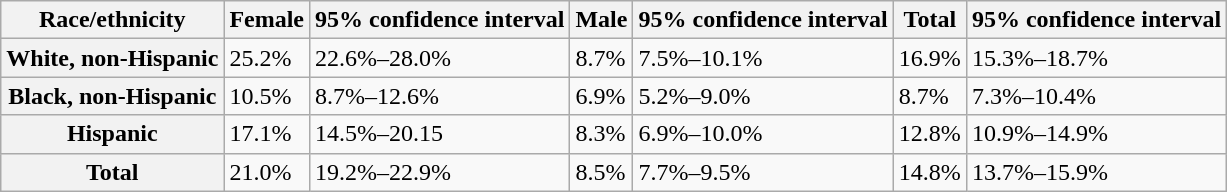<table class="wikitable">
<tr>
<th>Race/ethnicity</th>
<th>Female</th>
<th>95% confidence interval</th>
<th>Male</th>
<th>95% confidence interval</th>
<th>Total</th>
<th>95% confidence interval</th>
</tr>
<tr>
<th>White, non-Hispanic</th>
<td>25.2%</td>
<td>22.6%–28.0%</td>
<td>8.7%</td>
<td>7.5%–10.1%</td>
<td>16.9%</td>
<td>15.3%–18.7%</td>
</tr>
<tr>
<th>Black, non-Hispanic</th>
<td>10.5%</td>
<td>8.7%–12.6%</td>
<td>6.9%</td>
<td>5.2%–9.0%</td>
<td>8.7%</td>
<td>7.3%–10.4%</td>
</tr>
<tr>
<th>Hispanic</th>
<td>17.1%</td>
<td>14.5%–20.15</td>
<td>8.3%</td>
<td>6.9%–10.0%</td>
<td>12.8%</td>
<td>10.9%–14.9%</td>
</tr>
<tr>
<th>Total</th>
<td>21.0%</td>
<td>19.2%–22.9%</td>
<td>8.5%</td>
<td>7.7%–9.5%</td>
<td>14.8%</td>
<td>13.7%–15.9%</td>
</tr>
</table>
